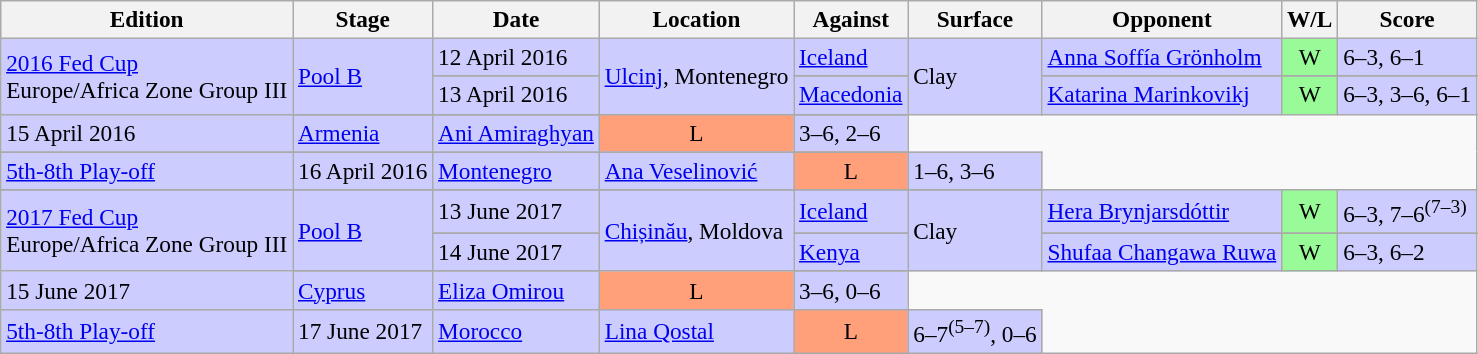<table class=wikitable style=font-size:97%>
<tr>
<th>Edition</th>
<th>Stage</th>
<th>Date</th>
<th>Location</th>
<th>Against</th>
<th>Surface</th>
<th>Opponent</th>
<th>W/L</th>
<th>Score</th>
</tr>
<tr style="background:#CCCCFF;">
<td rowspan=4><a href='#'>2016 Fed Cup</a> <br> Europe/Africa Zone Group III</td>
<td rowspan=3><a href='#'>Pool B</a></td>
<td>12 April 2016</td>
<td rowspan=4><a href='#'>Ulcinj</a>, Montenegro</td>
<td> <a href='#'>Iceland</a></td>
<td rowspan=4>Clay</td>
<td><a href='#'>Anna Soffía Grönholm</a></td>
<td style="text-align:center; background:#98fb98;">W</td>
<td>6–3, 6–1</td>
</tr>
<tr>
</tr>
<tr style="background:#CCCCFF;">
<td>13 April 2016</td>
<td> <a href='#'>Macedonia</a></td>
<td><a href='#'>Katarina Marinkovikj</a></td>
<td style="text-align:center; background:#98fb98;">W</td>
<td>6–3, 3–6, 6–1</td>
</tr>
<tr>
</tr>
<tr style="background:#CCCCFF;">
<td>15 April 2016</td>
<td> <a href='#'>Armenia</a></td>
<td><a href='#'>Ani Amiraghyan</a></td>
<td style="text-align:center; background:#ffa07a;">L</td>
<td>3–6, 2–6</td>
</tr>
<tr>
</tr>
<tr style="background:#CCCCFF;">
<td><a href='#'>5th-8th Play-off</a></td>
<td>16 April 2016</td>
<td> <a href='#'>Montenegro</a></td>
<td><a href='#'>Ana Veselinović</a></td>
<td style="text-align:center; background:#ffa07a;">L</td>
<td>1–6, 3–6</td>
</tr>
<tr>
</tr>
<tr style="background:#CCCCFF;">
<td rowspan=4><a href='#'>2017 Fed Cup</a> <br> Europe/Africa Zone Group III</td>
<td rowspan=3><a href='#'>Pool B</a></td>
<td>13 June 2017</td>
<td rowspan=4><a href='#'>Chișinău</a>, Moldova</td>
<td> <a href='#'>Iceland</a></td>
<td rowspan=4>Clay</td>
<td><a href='#'>Hera Brynjarsdóttir</a></td>
<td style="text-align:center; background:#98fb98;">W</td>
<td>6–3, 7–6<sup>(7–3)</sup></td>
</tr>
<tr>
</tr>
<tr style="background:#CCCCFF;">
<td>14 June 2017</td>
<td> <a href='#'>Kenya</a></td>
<td><a href='#'>Shufaa Changawa Ruwa</a></td>
<td style="text-align:center; background:#98fb98;">W</td>
<td>6–3, 6–2</td>
</tr>
<tr>
</tr>
<tr style="background:#CCCCFF;">
<td>15 June 2017</td>
<td> <a href='#'>Cyprus</a></td>
<td><a href='#'>Eliza Omirou</a></td>
<td style="text-align:center; background:#ffa07a;">L</td>
<td>3–6, 0–6</td>
</tr>
<tr style="background:#CCCCFF;">
<td><a href='#'>5th-8th Play-off</a></td>
<td>17 June 2017</td>
<td> <a href='#'>Morocco</a></td>
<td><a href='#'>Lina Qostal</a></td>
<td style="text-align:center; background:#ffa07a;">L</td>
<td>6–7<sup>(5–7)</sup>, 0–6</td>
</tr>
</table>
